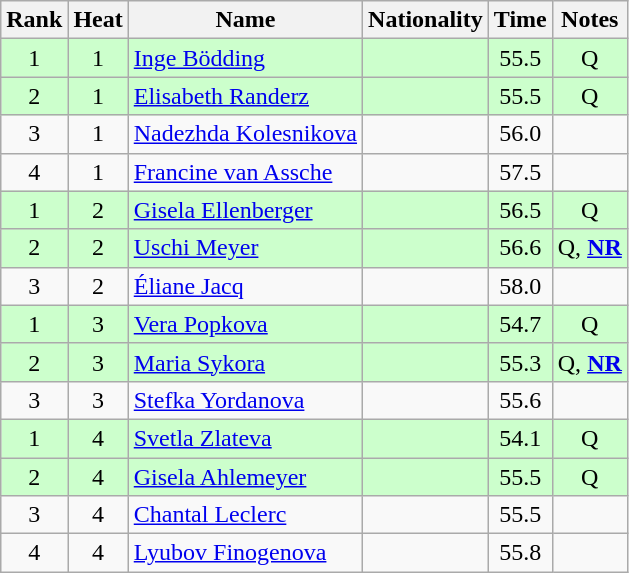<table class="wikitable sortable" style="text-align:center">
<tr>
<th>Rank</th>
<th>Heat</th>
<th>Name</th>
<th>Nationality</th>
<th>Time</th>
<th>Notes</th>
</tr>
<tr bgcolor=ccffcc>
<td>1</td>
<td>1</td>
<td align="left"><a href='#'>Inge Bödding</a></td>
<td align=left></td>
<td>55.5</td>
<td>Q</td>
</tr>
<tr bgcolor=ccffcc>
<td>2</td>
<td>1</td>
<td align="left"><a href='#'>Elisabeth Randerz</a></td>
<td align=left></td>
<td>55.5</td>
<td>Q</td>
</tr>
<tr>
<td>3</td>
<td>1</td>
<td align="left"><a href='#'>Nadezhda Kolesnikova</a></td>
<td align=left></td>
<td>56.0</td>
<td></td>
</tr>
<tr>
<td>4</td>
<td>1</td>
<td align="left"><a href='#'>Francine van Assche</a></td>
<td align=left></td>
<td>57.5</td>
<td></td>
</tr>
<tr bgcolor=ccffcc>
<td>1</td>
<td>2</td>
<td align="left"><a href='#'>Gisela Ellenberger</a></td>
<td align=left></td>
<td>56.5</td>
<td>Q</td>
</tr>
<tr bgcolor=ccffcc>
<td>2</td>
<td>2</td>
<td align="left"><a href='#'>Uschi Meyer</a></td>
<td align=left></td>
<td>56.6</td>
<td>Q, <strong><a href='#'>NR</a></strong></td>
</tr>
<tr>
<td>3</td>
<td>2</td>
<td align="left"><a href='#'>Éliane Jacq</a></td>
<td align=left></td>
<td>58.0</td>
<td></td>
</tr>
<tr bgcolor=ccffcc>
<td>1</td>
<td>3</td>
<td align="left"><a href='#'>Vera Popkova</a></td>
<td align=left></td>
<td>54.7</td>
<td>Q</td>
</tr>
<tr bgcolor=ccffcc>
<td>2</td>
<td>3</td>
<td align="left"><a href='#'>Maria Sykora</a></td>
<td align=left></td>
<td>55.3</td>
<td>Q, <strong><a href='#'>NR</a></strong></td>
</tr>
<tr>
<td>3</td>
<td>3</td>
<td align="left"><a href='#'>Stefka Yordanova</a></td>
<td align=left></td>
<td>55.6</td>
<td></td>
</tr>
<tr bgcolor=ccffcc>
<td>1</td>
<td>4</td>
<td align="left"><a href='#'>Svetla Zlateva</a></td>
<td align=left></td>
<td>54.1</td>
<td>Q</td>
</tr>
<tr bgcolor=ccffcc>
<td>2</td>
<td>4</td>
<td align="left"><a href='#'>Gisela Ahlemeyer</a></td>
<td align=left></td>
<td>55.5</td>
<td>Q</td>
</tr>
<tr>
<td>3</td>
<td>4</td>
<td align="left"><a href='#'>Chantal Leclerc</a></td>
<td align=left></td>
<td>55.5</td>
<td></td>
</tr>
<tr>
<td>4</td>
<td>4</td>
<td align="left"><a href='#'>Lyubov Finogenova</a></td>
<td align=left></td>
<td>55.8</td>
<td></td>
</tr>
</table>
